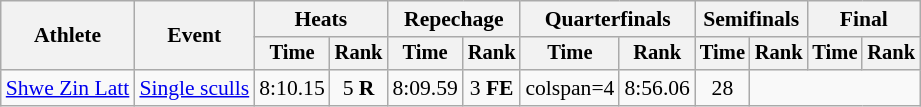<table class="wikitable" style="font-size:90%">
<tr>
<th rowspan="2">Athlete</th>
<th rowspan="2">Event</th>
<th colspan="2">Heats</th>
<th colspan="2">Repechage</th>
<th colspan=2>Quarterfinals</th>
<th colspan="2">Semifinals</th>
<th colspan="2">Final</th>
</tr>
<tr style="font-size:95%">
<th>Time</th>
<th>Rank</th>
<th>Time</th>
<th>Rank</th>
<th>Time</th>
<th>Rank</th>
<th>Time</th>
<th>Rank</th>
<th>Time</th>
<th>Rank</th>
</tr>
<tr align=center>
<td align=left><a href='#'>Shwe Zin Latt</a></td>
<td align=left><a href='#'>Single sculls</a></td>
<td>8:10.15</td>
<td>5 <strong>R</strong></td>
<td>8:09.59</td>
<td>3 <strong>FE</strong></td>
<td>colspan=4  </td>
<td>8:56.06</td>
<td>28</td>
</tr>
</table>
